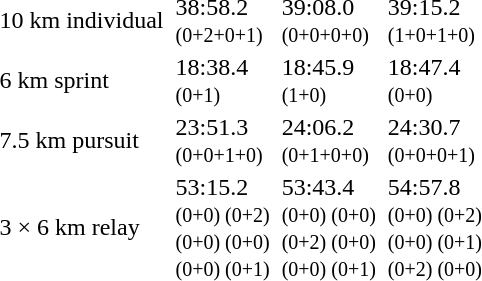<table>
<tr>
<td>10 km individual<br><em></em></td>
<td></td>
<td>38:58.2<br><small>(0+2+0+1)</small></td>
<td></td>
<td>39:08.0<br><small>(0+0+0+0)</small></td>
<td></td>
<td>39:15.2<br><small>(1+0+1+0)</small></td>
</tr>
<tr>
<td>6 km sprint<br><em></em></td>
<td></td>
<td>18:38.4<br><small>(0+1)</small></td>
<td></td>
<td>18:45.9<br><small>(1+0)</small></td>
<td></td>
<td>18:47.4<br><small>(0+0)</small></td>
</tr>
<tr>
<td>7.5 km pursuit<br><em></em></td>
<td></td>
<td>23:51.3<br><small>(0+0+1+0)</small></td>
<td></td>
<td>24:06.2<br><small>(0+1+0+0)</small></td>
<td></td>
<td>24:30.7<br><small>(0+0+0+1)</small></td>
</tr>
<tr>
<td>3 × 6 km relay<br><em></em></td>
<td></td>
<td>53:15.2<br><small>(0+0) (0+2)<br>(0+0) (0+0)<br>(0+0) (0+1)</small></td>
<td></td>
<td>53:43.4<br><small>(0+0) (0+0)<br>(0+2) (0+0)<br>(0+0) (0+1)</small></td>
<td></td>
<td>54:57.8<br><small>(0+0) (0+2)<br>(0+0) (0+1)<br>(0+2) (0+0)</small></td>
</tr>
</table>
